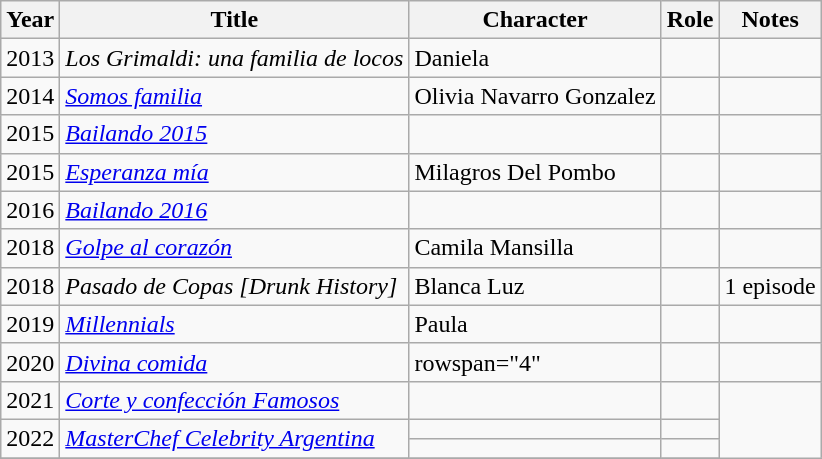<table class="wikitable">
<tr>
<th>Year</th>
<th>Title</th>
<th>Character</th>
<th>Role</th>
<th>Notes</th>
</tr>
<tr>
<td>2013</td>
<td><em>Los Grimaldi: una familia de locos</em></td>
<td>Daniela</td>
<td></td>
<td></td>
</tr>
<tr>
<td>2014</td>
<td><em><a href='#'>Somos familia</a></em></td>
<td>Olivia Navarro Gonzalez</td>
<td></td>
<td></td>
</tr>
<tr>
<td>2015</td>
<td><em><a href='#'>Bailando 2015</a></em></td>
<td></td>
<td></td>
<td></td>
</tr>
<tr>
<td>2015</td>
<td><em><a href='#'>Esperanza mía</a></em></td>
<td>Milagros Del Pombo</td>
<td></td>
<td></td>
</tr>
<tr>
<td>2016</td>
<td><em><a href='#'>Bailando 2016</a></em></td>
<td></td>
<td></td>
<td></td>
</tr>
<tr>
<td>2018</td>
<td><em><a href='#'>Golpe al corazón</a></em></td>
<td>Camila Mansilla</td>
<td></td>
<td></td>
</tr>
<tr>
<td>2018</td>
<td><em>Pasado de Copas [Drunk History]</em></td>
<td>Blanca Luz</td>
<td></td>
<td>1 episode</td>
</tr>
<tr>
<td>2019</td>
<td><em><a href='#'>Millennials</a></em></td>
<td>Paula</td>
<td></td>
<td></td>
</tr>
<tr>
<td>2020</td>
<td><em><a href='#'>Divina comida</a></em></td>
<td>rowspan="4" </td>
<td></td>
<td></td>
</tr>
<tr>
<td>2021</td>
<td><em><a href='#'>Corte y confección Famosos</a></em></td>
<td></td>
<td></td>
</tr>
<tr>
<td rowspan="2">2022</td>
<td rowspan="2"><em><a href='#'>MasterChef Celebrity Argentina</a></em></td>
<td></td>
<td></td>
</tr>
<tr>
<td></td>
<td></td>
</tr>
<tr>
</tr>
</table>
